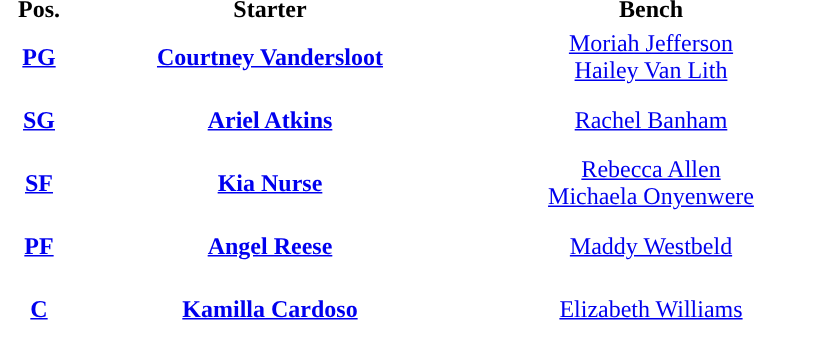<table style="text-align:center; ">
<tr>
<th width="50">Pos.</th>
<th width="250">Starter</th>
<th width="250">Bench</th>
</tr>
<tr style="height:40px; background:white; color:#092C57">
<th><a href='#'><span>PG</span></a></th>
<td><a href='#'><strong>Courtney Vandersloot</strong></a></td>
<td><a href='#'>Moriah Jefferson</a><br> <a href='#'>Hailey Van Lith</a></td>
</tr>
<tr style="height:40px; background:white; color:#092C57">
<th><a href='#'><span>SG</span></a></th>
<td><a href='#'><strong>Ariel Atkins</strong></a></td>
<td><a href='#'>Rachel Banham</a></td>
</tr>
<tr style="height:40px; background:white; color:#092C57">
<th><a href='#'><span>SF</span></a></th>
<td><a href='#'><strong>Kia Nurse</strong></a></td>
<td><a href='#'>Rebecca Allen</a><br> <a href='#'>Michaela Onyenwere</a></td>
</tr>
<tr style="height:40px; background:white; color:#092C57">
<th><a href='#'><span>PF</span></a></th>
<td><a href='#'><strong>Angel Reese</strong></a></td>
<td><a href='#'>Maddy Westbeld</a></td>
</tr>
<tr style="height:40px; background:white; color:#092C57">
<th><a href='#'><span>C</span></a></th>
<td><a href='#'><strong>Kamilla Cardoso</strong></a></td>
<td><a href='#'>Elizabeth Williams</a></td>
</tr>
</table>
